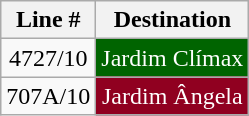<table class="wikitable">
<tr>
<th align="center">Line #</th>
<th align="center">Destination</th>
</tr>
<tr>
<td align="center">4727/10</td>
<td align="center" bgcolor="#006400" style="color:white">Jardim Clímax</td>
</tr>
<tr>
<td align="center">707A/10</td>
<td align="center" bgcolor="#900020" style="color:white">Jardim Ângela</td>
</tr>
</table>
